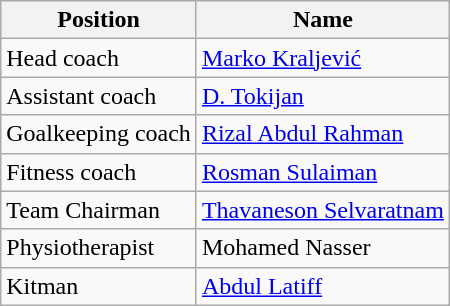<table class="wikitable">
<tr>
<th>Position</th>
<th>Name</th>
</tr>
<tr>
<td>Head coach</td>
<td> <a href='#'>Marko Kraljević</a></td>
</tr>
<tr>
<td>Assistant coach</td>
<td><a href='#'>D. Tokijan</a></td>
</tr>
<tr>
<td>Goalkeeping coach</td>
<td><a href='#'>Rizal Abdul Rahman</a></td>
</tr>
<tr>
<td>Fitness coach</td>
<td><a href='#'>Rosman Sulaiman</a></td>
</tr>
<tr>
<td>Team Chairman</td>
<td><a href='#'>Thavaneson Selvaratnam</a></td>
</tr>
<tr>
<td>Physiotherapist</td>
<td>Mohamed Nasser</td>
</tr>
<tr>
<td>Kitman</td>
<td><a href='#'>Abdul Latiff</a></td>
</tr>
</table>
